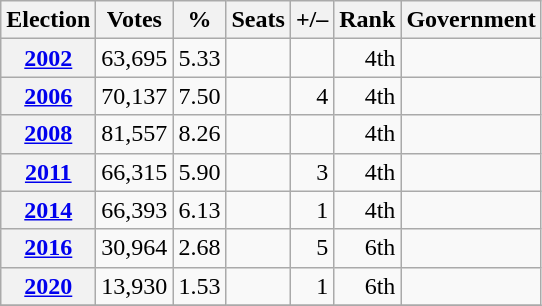<table class="wikitable" style="text-align:right;">
<tr>
<th>Election</th>
<th>Votes</th>
<th>%</th>
<th>Seats</th>
<th>+/–</th>
<th>Rank</th>
<th>Government</th>
</tr>
<tr>
<th><a href='#'>2002</a></th>
<td>63,695</td>
<td>5.33</td>
<td></td>
<td></td>
<td> 4th</td>
<td></td>
</tr>
<tr>
<th><a href='#'>2006</a></th>
<td>70,137</td>
<td>7.50</td>
<td></td>
<td> 4</td>
<td> 4th</td>
<td></td>
</tr>
<tr>
<th><a href='#'>2008</a></th>
<td>81,557</td>
<td>8.26</td>
<td></td>
<td></td>
<td> 4th</td>
<td></td>
</tr>
<tr>
<th><a href='#'>2011</a></th>
<td>66,315</td>
<td>5.90</td>
<td></td>
<td> 3</td>
<td> 4th</td>
<td></td>
</tr>
<tr>
<th><a href='#'>2014</a></th>
<td>66,393</td>
<td>6.13</td>
<td></td>
<td> 1</td>
<td> 4th</td>
<td></td>
</tr>
<tr>
<th><a href='#'>2016</a></th>
<td>30,964</td>
<td>2.68</td>
<td></td>
<td> 5</td>
<td> 6th</td>
<td></td>
</tr>
<tr>
<th><a href='#'>2020</a></th>
<td>13,930</td>
<td>1.53</td>
<td></td>
<td> 1</td>
<td>  6th</td>
<td></td>
</tr>
<tr>
</tr>
</table>
